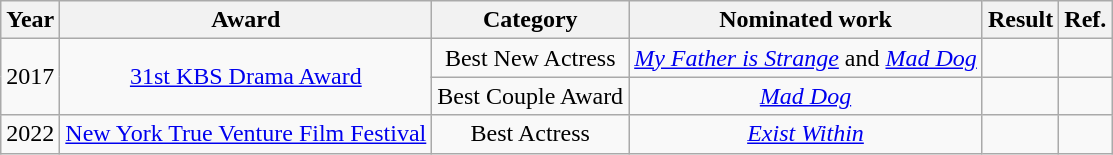<table class="wikitable plainrowheaders sortable" style="text-align:center">
<tr>
<th>Year</th>
<th>Award</th>
<th>Category</th>
<th>Nominated work</th>
<th>Result</th>
<th>Ref.</th>
</tr>
<tr>
<td rowspan="2">2017</td>
<td rowspan="2"><a href='#'>31st KBS Drama Award</a></td>
<td>Best New Actress</td>
<td><em><a href='#'>My Father is Strange</a></em> and <em><a href='#'>Mad Dog</a></em></td>
<td></td>
<td></td>
</tr>
<tr>
<td>Best Couple Award </td>
<td><em><a href='#'>Mad Dog</a></em></td>
<td></td>
<td></td>
</tr>
<tr>
<td>2022</td>
<td><a href='#'>New York True Venture Film Festival</a></td>
<td>Best Actress</td>
<td><em><a href='#'>Exist Within</a></em></td>
<td></td>
<td></td>
</tr>
</table>
